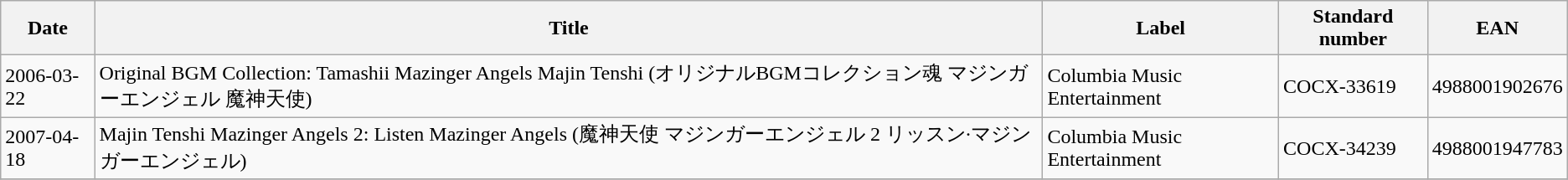<table class="wikitable">
<tr>
<th>Date</th>
<th>Title</th>
<th>Label</th>
<th>Standard number</th>
<th>EAN</th>
</tr>
<tr>
<td>2006-03-22</td>
<td>Original BGM Collection: Tamashii Mazinger Angels Majin Tenshi (オリジナルBGMコレクション魂 マジンガーエンジェル 魔神天使)</td>
<td>Columbia Music Entertainment</td>
<td>COCX-33619</td>
<td>4988001902676</td>
</tr>
<tr>
<td>2007-04-18</td>
<td>Majin Tenshi Mazinger Angels 2: Listen Mazinger Angels (魔神天使 マジンガーエンジェル 2 リッスン·マジンガーエンジェル)</td>
<td>Columbia Music Entertainment</td>
<td>COCX-34239</td>
<td>4988001947783</td>
</tr>
<tr>
</tr>
</table>
